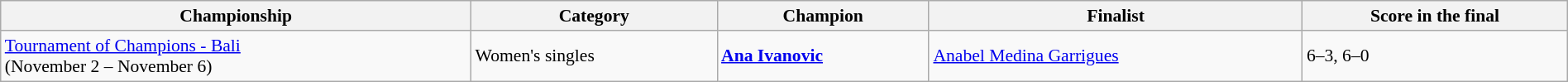<table class="wikitable" style="font-size:90%;" width=100%>
<tr>
<th>Championship</th>
<th>Category</th>
<th>Champion</th>
<th>Finalist</th>
<th>Score in the final</th>
</tr>
<tr>
<td rowspan="1"><a href='#'>Tournament of Champions - Bali</a><br>(November 2 – November 6)</td>
<td>Women's singles</td>
<td> <strong><a href='#'>Ana Ivanovic</a></strong></td>
<td> <a href='#'>Anabel Medina Garrigues</a></td>
<td>6–3, 6–0</td>
</tr>
</table>
